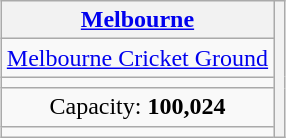<table class="wikitable" style="margin:1em auto; text-align:center">
<tr>
<th><a href='#'>Melbourne</a></th>
<th rowspan="5"><br></th>
</tr>
<tr>
<td><a href='#'>Melbourne Cricket Ground</a></td>
</tr>
<tr>
<td><small></small></td>
</tr>
<tr>
<td>Capacity: <strong>100,024</strong></td>
</tr>
<tr>
<td></td>
</tr>
</table>
